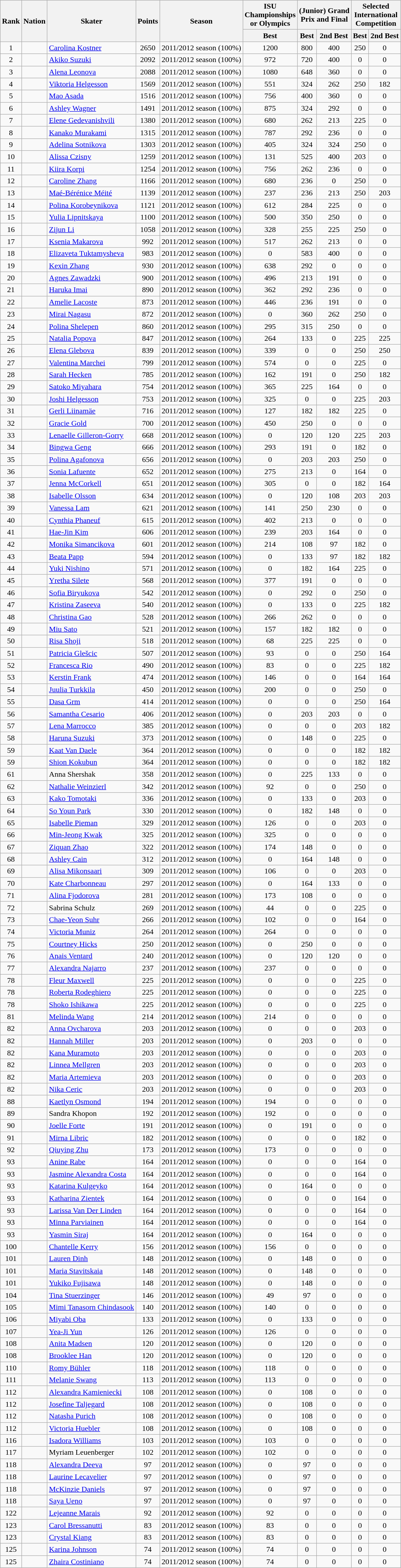<table class="wikitable sortable" style="text-align: center;">
<tr>
<th rowspan="2">Rank</th>
<th rowspan="2">Nation</th>
<th rowspan="2">Skater</th>
<th rowspan="2">Points</th>
<th rowspan="2">Season</th>
<th>ISU <br> Championships <br> or Olympics</th>
<th colspan="2">(Junior) Grand <br> Prix and Final</th>
<th colspan="2">Selected <br> International <br> Competition</th>
</tr>
<tr>
<th>Best</th>
<th>Best</th>
<th>2nd Best</th>
<th>Best</th>
<th>2nd Best</th>
</tr>
<tr>
<td>1</td>
<td style="text-align: left;"></td>
<td style="text-align: left;"><a href='#'>Carolina Kostner</a></td>
<td>2650</td>
<td style="text-align: left;">2011/2012 season (100%)</td>
<td>1200</td>
<td>800</td>
<td>400</td>
<td>250</td>
<td>0</td>
</tr>
<tr>
<td>2</td>
<td style="text-align: left;"></td>
<td style="text-align: left;"><a href='#'>Akiko Suzuki</a></td>
<td>2092</td>
<td style="text-align: left;">2011/2012 season (100%)</td>
<td>972</td>
<td>720</td>
<td>400</td>
<td>0</td>
<td>0</td>
</tr>
<tr>
<td>3</td>
<td style="text-align: left;"></td>
<td style="text-align: left;"><a href='#'>Alena Leonova</a></td>
<td>2088</td>
<td style="text-align: left;">2011/2012 season (100%)</td>
<td>1080</td>
<td>648</td>
<td>360</td>
<td>0</td>
<td>0</td>
</tr>
<tr>
<td>4</td>
<td style="text-align: left;"></td>
<td style="text-align: left;"><a href='#'>Viktoria Helgesson</a></td>
<td>1569</td>
<td style="text-align: left;">2011/2012 season (100%)</td>
<td>551</td>
<td>324</td>
<td>262</td>
<td>250</td>
<td>182</td>
</tr>
<tr>
<td>5</td>
<td style="text-align: left;"></td>
<td style="text-align: left;"><a href='#'>Mao Asada</a></td>
<td>1516</td>
<td style="text-align: left;">2011/2012 season (100%)</td>
<td>756</td>
<td>400</td>
<td>360</td>
<td>0</td>
<td>0</td>
</tr>
<tr>
<td>6</td>
<td style="text-align: left;"></td>
<td style="text-align: left;"><a href='#'>Ashley Wagner</a></td>
<td>1491</td>
<td style="text-align: left;">2011/2012 season (100%)</td>
<td>875</td>
<td>324</td>
<td>292</td>
<td>0</td>
<td>0</td>
</tr>
<tr>
<td>7</td>
<td style="text-align: left;"></td>
<td style="text-align: left;"><a href='#'>Elene Gedevanishvili</a></td>
<td>1380</td>
<td style="text-align: left;">2011/2012 season (100%)</td>
<td>680</td>
<td>262</td>
<td>213</td>
<td>225</td>
<td>0</td>
</tr>
<tr>
<td>8</td>
<td style="text-align: left;"></td>
<td style="text-align: left;"><a href='#'>Kanako Murakami</a></td>
<td>1315</td>
<td style="text-align: left;">2011/2012 season (100%)</td>
<td>787</td>
<td>292</td>
<td>236</td>
<td>0</td>
<td>0</td>
</tr>
<tr>
<td>9</td>
<td style="text-align: left;"></td>
<td style="text-align: left;"><a href='#'>Adelina Sotnikova</a></td>
<td>1303</td>
<td style="text-align: left;">2011/2012 season (100%)</td>
<td>405</td>
<td>324</td>
<td>324</td>
<td>250</td>
<td>0</td>
</tr>
<tr>
<td>10</td>
<td style="text-align: left;"></td>
<td style="text-align: left;"><a href='#'>Alissa Czisny</a></td>
<td>1259</td>
<td style="text-align: left;">2011/2012 season (100%)</td>
<td>131</td>
<td>525</td>
<td>400</td>
<td>203</td>
<td>0</td>
</tr>
<tr>
<td>11</td>
<td style="text-align: left;"></td>
<td style="text-align: left;"><a href='#'>Kiira Korpi</a></td>
<td>1254</td>
<td style="text-align: left;">2011/2012 season (100%)</td>
<td>756</td>
<td>262</td>
<td>236</td>
<td>0</td>
<td>0</td>
</tr>
<tr>
<td>12</td>
<td style="text-align: left;"></td>
<td style="text-align: left;"><a href='#'>Caroline Zhang</a></td>
<td>1166</td>
<td style="text-align: left;">2011/2012 season (100%)</td>
<td>680</td>
<td>236</td>
<td>0</td>
<td>250</td>
<td>0</td>
</tr>
<tr>
<td>13</td>
<td style="text-align: left;"></td>
<td style="text-align: left;"><a href='#'>Maé-Bérénice Méité</a></td>
<td>1139</td>
<td style="text-align: left;">2011/2012 season (100%)</td>
<td>237</td>
<td>236</td>
<td>213</td>
<td>250</td>
<td>203</td>
</tr>
<tr>
<td>14</td>
<td style="text-align: left;"></td>
<td style="text-align: left;"><a href='#'>Polina Korobeynikova</a></td>
<td>1121</td>
<td style="text-align: left;">2011/2012 season (100%)</td>
<td>612</td>
<td>284</td>
<td>225</td>
<td>0</td>
<td>0</td>
</tr>
<tr>
<td>15</td>
<td style="text-align: left;"></td>
<td style="text-align: left;"><a href='#'>Yulia Lipnitskaya</a></td>
<td>1100</td>
<td style="text-align: left;">2011/2012 season (100%)</td>
<td>500</td>
<td>350</td>
<td>250</td>
<td>0</td>
<td>0</td>
</tr>
<tr>
<td>16</td>
<td style="text-align: left;"></td>
<td style="text-align: left;"><a href='#'>Zijun Li</a></td>
<td>1058</td>
<td style="text-align: left;">2011/2012 season (100%)</td>
<td>328</td>
<td>255</td>
<td>225</td>
<td>250</td>
<td>0</td>
</tr>
<tr>
<td>17</td>
<td style="text-align: left;"></td>
<td style="text-align: left;"><a href='#'>Ksenia Makarova</a></td>
<td>992</td>
<td style="text-align: left;">2011/2012 season (100%)</td>
<td>517</td>
<td>262</td>
<td>213</td>
<td>0</td>
<td>0</td>
</tr>
<tr>
<td>18</td>
<td style="text-align: left;"></td>
<td style="text-align: left;"><a href='#'>Elizaveta Tuktamysheva</a></td>
<td>983</td>
<td style="text-align: left;">2011/2012 season (100%)</td>
<td>0</td>
<td>583</td>
<td>400</td>
<td>0</td>
<td>0</td>
</tr>
<tr>
<td>19</td>
<td style="text-align: left;"></td>
<td style="text-align: left;"><a href='#'>Kexin Zhang</a></td>
<td>930</td>
<td style="text-align: left;">2011/2012 season (100%)</td>
<td>638</td>
<td>292</td>
<td>0</td>
<td>0</td>
<td>0</td>
</tr>
<tr>
<td>20</td>
<td style="text-align: left;"></td>
<td style="text-align: left;"><a href='#'>Agnes Zawadzki</a></td>
<td>900</td>
<td style="text-align: left;">2011/2012 season (100%)</td>
<td>496</td>
<td>213</td>
<td>191</td>
<td>0</td>
<td>0</td>
</tr>
<tr>
<td>21</td>
<td style="text-align: left;"></td>
<td style="text-align: left;"><a href='#'>Haruka Imai</a></td>
<td>890</td>
<td style="text-align: left;">2011/2012 season (100%)</td>
<td>362</td>
<td>292</td>
<td>236</td>
<td>0</td>
<td>0</td>
</tr>
<tr>
<td>22</td>
<td style="text-align: left;"></td>
<td style="text-align: left;"><a href='#'>Amelie Lacoste</a></td>
<td>873</td>
<td style="text-align: left;">2011/2012 season (100%)</td>
<td>446</td>
<td>236</td>
<td>191</td>
<td>0</td>
<td>0</td>
</tr>
<tr>
<td>23</td>
<td style="text-align: left;"></td>
<td style="text-align: left;"><a href='#'>Mirai Nagasu</a></td>
<td>872</td>
<td style="text-align: left;">2011/2012 season (100%)</td>
<td>0</td>
<td>360</td>
<td>262</td>
<td>250</td>
<td>0</td>
</tr>
<tr>
<td>24</td>
<td style="text-align: left;"></td>
<td style="text-align: left;"><a href='#'>Polina Shelepen</a></td>
<td>860</td>
<td style="text-align: left;">2011/2012 season (100%)</td>
<td>295</td>
<td>315</td>
<td>250</td>
<td>0</td>
<td>0</td>
</tr>
<tr>
<td>25</td>
<td style="text-align: left;"></td>
<td style="text-align: left;"><a href='#'>Natalia Popova</a></td>
<td>847</td>
<td style="text-align: left;">2011/2012 season (100%)</td>
<td>264</td>
<td>133</td>
<td>0</td>
<td>225</td>
<td>225</td>
</tr>
<tr>
<td>26</td>
<td style="text-align: left;"></td>
<td style="text-align: left;"><a href='#'>Elena Glebova</a></td>
<td>839</td>
<td style="text-align: left;">2011/2012 season (100%)</td>
<td>339</td>
<td>0</td>
<td>0</td>
<td>250</td>
<td>250</td>
</tr>
<tr>
<td>27</td>
<td style="text-align: left;"></td>
<td style="text-align: left;"><a href='#'>Valentina Marchei</a></td>
<td>799</td>
<td style="text-align: left;">2011/2012 season (100%)</td>
<td>574</td>
<td>0</td>
<td>0</td>
<td>225</td>
<td>0</td>
</tr>
<tr>
<td>28</td>
<td style="text-align: left;"></td>
<td style="text-align: left;"><a href='#'>Sarah Hecken</a></td>
<td>785</td>
<td style="text-align: left;">2011/2012 season (100%)</td>
<td>162</td>
<td>191</td>
<td>0</td>
<td>250</td>
<td>182</td>
</tr>
<tr>
<td>29</td>
<td style="text-align: left;"></td>
<td style="text-align: left;"><a href='#'>Satoko Miyahara</a></td>
<td>754</td>
<td style="text-align: left;">2011/2012 season (100%)</td>
<td>365</td>
<td>225</td>
<td>164</td>
<td>0</td>
<td>0</td>
</tr>
<tr>
<td>30</td>
<td style="text-align: left;"></td>
<td style="text-align: left;"><a href='#'>Joshi Helgesson</a></td>
<td>753</td>
<td style="text-align: left;">2011/2012 season (100%)</td>
<td>325</td>
<td>0</td>
<td>0</td>
<td>225</td>
<td>203</td>
</tr>
<tr>
<td>31</td>
<td style="text-align: left;"></td>
<td style="text-align: left;"><a href='#'>Gerli Liinamäe</a></td>
<td>716</td>
<td style="text-align: left;">2011/2012 season (100%)</td>
<td>127</td>
<td>182</td>
<td>182</td>
<td>225</td>
<td>0</td>
</tr>
<tr>
<td>32</td>
<td style="text-align: left;"></td>
<td style="text-align: left;"><a href='#'>Gracie Gold</a></td>
<td>700</td>
<td style="text-align: left;">2011/2012 season (100%)</td>
<td>450</td>
<td>250</td>
<td>0</td>
<td>0</td>
<td>0</td>
</tr>
<tr>
<td>33</td>
<td style="text-align: left;"></td>
<td style="text-align: left;"><a href='#'>Lenaelle Gilleron-Gorry</a></td>
<td>668</td>
<td style="text-align: left;">2011/2012 season (100%)</td>
<td>0</td>
<td>120</td>
<td>120</td>
<td>225</td>
<td>203</td>
</tr>
<tr>
<td>34</td>
<td style="text-align: left;"></td>
<td style="text-align: left;"><a href='#'>Bingwa Geng</a></td>
<td>666</td>
<td style="text-align: left;">2011/2012 season (100%)</td>
<td>293</td>
<td>191</td>
<td>0</td>
<td>182</td>
<td>0</td>
</tr>
<tr>
<td>35</td>
<td style="text-align: left;"></td>
<td style="text-align: left;"><a href='#'>Polina Agafonova</a></td>
<td>656</td>
<td style="text-align: left;">2011/2012 season (100%)</td>
<td>0</td>
<td>203</td>
<td>203</td>
<td>250</td>
<td>0</td>
</tr>
<tr>
<td>36</td>
<td style="text-align: left;"></td>
<td style="text-align: left;"><a href='#'>Sonia Lafuente</a></td>
<td>652</td>
<td style="text-align: left;">2011/2012 season (100%)</td>
<td>275</td>
<td>213</td>
<td>0</td>
<td>164</td>
<td>0</td>
</tr>
<tr>
<td>37</td>
<td style="text-align: left;"></td>
<td style="text-align: left;"><a href='#'>Jenna McCorkell</a></td>
<td>651</td>
<td style="text-align: left;">2011/2012 season (100%)</td>
<td>305</td>
<td>0</td>
<td>0</td>
<td>182</td>
<td>164</td>
</tr>
<tr>
<td>38</td>
<td style="text-align: left;"></td>
<td style="text-align: left;"><a href='#'>Isabelle Olsson</a></td>
<td>634</td>
<td style="text-align: left;">2011/2012 season (100%)</td>
<td>0</td>
<td>120</td>
<td>108</td>
<td>203</td>
<td>203</td>
</tr>
<tr>
<td>39</td>
<td style="text-align: left;"></td>
<td style="text-align: left;"><a href='#'>Vanessa Lam</a></td>
<td>621</td>
<td style="text-align: left;">2011/2012 season (100%)</td>
<td>141</td>
<td>250</td>
<td>230</td>
<td>0</td>
<td>0</td>
</tr>
<tr>
<td>40</td>
<td style="text-align: left;"></td>
<td style="text-align: left;"><a href='#'>Cynthia Phaneuf</a></td>
<td>615</td>
<td style="text-align: left;">2011/2012 season (100%)</td>
<td>402</td>
<td>213</td>
<td>0</td>
<td>0</td>
<td>0</td>
</tr>
<tr>
<td>41</td>
<td style="text-align: left;"></td>
<td style="text-align: left;"><a href='#'>Hae-Jin Kim</a></td>
<td>606</td>
<td style="text-align: left;">2011/2012 season (100%)</td>
<td>239</td>
<td>203</td>
<td>164</td>
<td>0</td>
<td>0</td>
</tr>
<tr>
<td>42</td>
<td style="text-align: left;"></td>
<td style="text-align: left;"><a href='#'>Monika Simancikova</a></td>
<td>601</td>
<td style="text-align: left;">2011/2012 season (100%)</td>
<td>214</td>
<td>108</td>
<td>97</td>
<td>182</td>
<td>0</td>
</tr>
<tr>
<td>43</td>
<td style="text-align: left;"></td>
<td style="text-align: left;"><a href='#'>Beata Papp</a></td>
<td>594</td>
<td style="text-align: left;">2011/2012 season (100%)</td>
<td>0</td>
<td>133</td>
<td>97</td>
<td>182</td>
<td>182</td>
</tr>
<tr>
<td>44</td>
<td style="text-align: left;"></td>
<td style="text-align: left;"><a href='#'>Yuki Nishino</a></td>
<td>571</td>
<td style="text-align: left;">2011/2012 season (100%)</td>
<td>0</td>
<td>182</td>
<td>164</td>
<td>225</td>
<td>0</td>
</tr>
<tr>
<td>45</td>
<td style="text-align: left;"></td>
<td style="text-align: left;"><a href='#'>Yretha Silete</a></td>
<td>568</td>
<td style="text-align: left;">2011/2012 season (100%)</td>
<td>377</td>
<td>191</td>
<td>0</td>
<td>0</td>
<td>0</td>
</tr>
<tr>
<td>46</td>
<td style="text-align: left;"></td>
<td style="text-align: left;"><a href='#'>Sofia Biryukova</a></td>
<td>542</td>
<td style="text-align: left;">2011/2012 season (100%)</td>
<td>0</td>
<td>292</td>
<td>0</td>
<td>250</td>
<td>0</td>
</tr>
<tr>
<td>47</td>
<td style="text-align: left;"></td>
<td style="text-align: left;"><a href='#'>Kristina Zaseeva</a></td>
<td>540</td>
<td style="text-align: left;">2011/2012 season (100%)</td>
<td>0</td>
<td>133</td>
<td>0</td>
<td>225</td>
<td>182</td>
</tr>
<tr>
<td>48</td>
<td style="text-align: left;"></td>
<td style="text-align: left;"><a href='#'>Christina Gao</a></td>
<td>528</td>
<td style="text-align: left;">2011/2012 season (100%)</td>
<td>266</td>
<td>262</td>
<td>0</td>
<td>0</td>
<td>0</td>
</tr>
<tr>
<td>49</td>
<td style="text-align: left;"></td>
<td style="text-align: left;"><a href='#'>Miu Sato</a></td>
<td>521</td>
<td style="text-align: left;">2011/2012 season (100%)</td>
<td>157</td>
<td>182</td>
<td>182</td>
<td>0</td>
<td>0</td>
</tr>
<tr>
<td>50</td>
<td style="text-align: left;"></td>
<td style="text-align: left;"><a href='#'>Risa Shoji</a></td>
<td>518</td>
<td style="text-align: left;">2011/2012 season (100%)</td>
<td>68</td>
<td>225</td>
<td>225</td>
<td>0</td>
<td>0</td>
</tr>
<tr>
<td>51</td>
<td style="text-align: left;"></td>
<td style="text-align: left;"><a href='#'>Patricia Glešcic</a></td>
<td>507</td>
<td style="text-align: left;">2011/2012 season (100%)</td>
<td>93</td>
<td>0</td>
<td>0</td>
<td>250</td>
<td>164</td>
</tr>
<tr>
<td>52</td>
<td style="text-align: left;"></td>
<td style="text-align: left;"><a href='#'>Francesca Rio</a></td>
<td>490</td>
<td style="text-align: left;">2011/2012 season (100%)</td>
<td>83</td>
<td>0</td>
<td>0</td>
<td>225</td>
<td>182</td>
</tr>
<tr>
<td>53</td>
<td style="text-align: left;"></td>
<td style="text-align: left;"><a href='#'>Kerstin Frank</a></td>
<td>474</td>
<td style="text-align: left;">2011/2012 season (100%)</td>
<td>146</td>
<td>0</td>
<td>0</td>
<td>164</td>
<td>164</td>
</tr>
<tr>
<td>54</td>
<td style="text-align: left;"></td>
<td style="text-align: left;"><a href='#'>Juulia Turkkila</a></td>
<td>450</td>
<td style="text-align: left;">2011/2012 season (100%)</td>
<td>200</td>
<td>0</td>
<td>0</td>
<td>250</td>
<td>0</td>
</tr>
<tr>
<td>55</td>
<td style="text-align: left;"></td>
<td style="text-align: left;"><a href='#'>Dasa Grm</a></td>
<td>414</td>
<td style="text-align: left;">2011/2012 season (100%)</td>
<td>0</td>
<td>0</td>
<td>0</td>
<td>250</td>
<td>164</td>
</tr>
<tr>
<td>56</td>
<td style="text-align: left;"></td>
<td style="text-align: left;"><a href='#'>Samantha Cesario</a></td>
<td>406</td>
<td style="text-align: left;">2011/2012 season (100%)</td>
<td>0</td>
<td>203</td>
<td>203</td>
<td>0</td>
<td>0</td>
</tr>
<tr>
<td>57</td>
<td style="text-align: left;"></td>
<td style="text-align: left;"><a href='#'>Lena Marrocco</a></td>
<td>385</td>
<td style="text-align: left;">2011/2012 season (100%)</td>
<td>0</td>
<td>0</td>
<td>0</td>
<td>203</td>
<td>182</td>
</tr>
<tr>
<td>58</td>
<td style="text-align: left;"></td>
<td style="text-align: left;"><a href='#'>Haruna Suzuki</a></td>
<td>373</td>
<td style="text-align: left;">2011/2012 season (100%)</td>
<td>0</td>
<td>148</td>
<td>0</td>
<td>225</td>
<td>0</td>
</tr>
<tr>
<td>59</td>
<td style="text-align: left;"></td>
<td style="text-align: left;"><a href='#'>Kaat Van Daele</a></td>
<td>364</td>
<td style="text-align: left;">2011/2012 season (100%)</td>
<td>0</td>
<td>0</td>
<td>0</td>
<td>182</td>
<td>182</td>
</tr>
<tr>
<td>59</td>
<td style="text-align: left;"></td>
<td style="text-align: left;"><a href='#'>Shion Kokubun</a></td>
<td>364</td>
<td style="text-align: left;">2011/2012 season (100%)</td>
<td>0</td>
<td>0</td>
<td>0</td>
<td>182</td>
<td>182</td>
</tr>
<tr>
<td>61</td>
<td style="text-align: left;"></td>
<td style="text-align: left;">Anna Shershak</td>
<td>358</td>
<td style="text-align: left;">2011/2012 season (100%)</td>
<td>0</td>
<td>225</td>
<td>133</td>
<td>0</td>
<td>0</td>
</tr>
<tr>
<td>62</td>
<td style="text-align: left;"></td>
<td style="text-align: left;"><a href='#'>Nathalie Weinzierl</a></td>
<td>342</td>
<td style="text-align: left;">2011/2012 season (100%)</td>
<td>92</td>
<td>0</td>
<td>0</td>
<td>250</td>
<td>0</td>
</tr>
<tr>
<td>63</td>
<td style="text-align: left;"></td>
<td style="text-align: left;"><a href='#'>Kako Tomotaki</a></td>
<td>336</td>
<td style="text-align: left;">2011/2012 season (100%)</td>
<td>0</td>
<td>133</td>
<td>0</td>
<td>203</td>
<td>0</td>
</tr>
<tr>
<td>64</td>
<td style="text-align: left;"></td>
<td style="text-align: left;"><a href='#'>So Youn Park</a></td>
<td>330</td>
<td style="text-align: left;">2011/2012 season (100%)</td>
<td>0</td>
<td>182</td>
<td>148</td>
<td>0</td>
<td>0</td>
</tr>
<tr>
<td>65</td>
<td style="text-align: left;"></td>
<td style="text-align: left;"><a href='#'>Isabelle Pieman</a></td>
<td>329</td>
<td style="text-align: left;">2011/2012 season (100%)</td>
<td>126</td>
<td>0</td>
<td>0</td>
<td>203</td>
<td>0</td>
</tr>
<tr>
<td>66</td>
<td style="text-align: left;"></td>
<td style="text-align: left;"><a href='#'>Min-Jeong Kwak</a></td>
<td>325</td>
<td style="text-align: left;">2011/2012 season (100%)</td>
<td>325</td>
<td>0</td>
<td>0</td>
<td>0</td>
<td>0</td>
</tr>
<tr>
<td>67</td>
<td style="text-align: left;"></td>
<td style="text-align: left;"><a href='#'>Ziquan Zhao</a></td>
<td>322</td>
<td style="text-align: left;">2011/2012 season (100%)</td>
<td>174</td>
<td>148</td>
<td>0</td>
<td>0</td>
<td>0</td>
</tr>
<tr>
<td>68</td>
<td style="text-align: left;"></td>
<td style="text-align: left;"><a href='#'>Ashley Cain</a></td>
<td>312</td>
<td style="text-align: left;">2011/2012 season (100%)</td>
<td>0</td>
<td>164</td>
<td>148</td>
<td>0</td>
<td>0</td>
</tr>
<tr>
<td>69</td>
<td style="text-align: left;"></td>
<td style="text-align: left;"><a href='#'>Alisa Mikonsaari</a></td>
<td>309</td>
<td style="text-align: left;">2011/2012 season (100%)</td>
<td>106</td>
<td>0</td>
<td>0</td>
<td>203</td>
<td>0</td>
</tr>
<tr>
<td>70</td>
<td style="text-align: left;"></td>
<td style="text-align: left;"><a href='#'>Kate Charbonneau</a></td>
<td>297</td>
<td style="text-align: left;">2011/2012 season (100%)</td>
<td>0</td>
<td>164</td>
<td>133</td>
<td>0</td>
<td>0</td>
</tr>
<tr>
<td>71</td>
<td style="text-align: left;"></td>
<td style="text-align: left;"><a href='#'>Alina Fjodorova</a></td>
<td>281</td>
<td style="text-align: left;">2011/2012 season (100%)</td>
<td>173</td>
<td>108</td>
<td>0</td>
<td>0</td>
<td>0</td>
</tr>
<tr>
<td>72</td>
<td style="text-align: left;"></td>
<td style="text-align: left;">Sabrina Schulz</td>
<td>269</td>
<td style="text-align: left;">2011/2012 season (100%)</td>
<td>44</td>
<td>0</td>
<td>0</td>
<td>225</td>
<td>0</td>
</tr>
<tr>
<td>73</td>
<td style="text-align: left;"></td>
<td style="text-align: left;"><a href='#'>Chae-Yeon Suhr</a></td>
<td>266</td>
<td style="text-align: left;">2011/2012 season (100%)</td>
<td>102</td>
<td>0</td>
<td>0</td>
<td>164</td>
<td>0</td>
</tr>
<tr>
<td>74</td>
<td style="text-align: left;"></td>
<td style="text-align: left;"><a href='#'>Victoria Muniz</a></td>
<td>264</td>
<td style="text-align: left;">2011/2012 season (100%)</td>
<td>264</td>
<td>0</td>
<td>0</td>
<td>0</td>
<td>0</td>
</tr>
<tr>
<td>75</td>
<td style="text-align: left;"></td>
<td style="text-align: left;"><a href='#'>Courtney Hicks</a></td>
<td>250</td>
<td style="text-align: left;">2011/2012 season (100%)</td>
<td>0</td>
<td>250</td>
<td>0</td>
<td>0</td>
<td>0</td>
</tr>
<tr>
<td>76</td>
<td style="text-align: left;"></td>
<td style="text-align: left;"><a href='#'>Anais Ventard</a></td>
<td>240</td>
<td style="text-align: left;">2011/2012 season (100%)</td>
<td>0</td>
<td>120</td>
<td>120</td>
<td>0</td>
<td>0</td>
</tr>
<tr>
<td>77</td>
<td style="text-align: left;"></td>
<td style="text-align: left;"><a href='#'>Alexandra Najarro</a></td>
<td>237</td>
<td style="text-align: left;">2011/2012 season (100%)</td>
<td>237</td>
<td>0</td>
<td>0</td>
<td>0</td>
<td>0</td>
</tr>
<tr>
<td>78</td>
<td style="text-align: left;"></td>
<td style="text-align: left;"><a href='#'>Fleur Maxwell</a></td>
<td>225</td>
<td style="text-align: left;">2011/2012 season (100%)</td>
<td>0</td>
<td>0</td>
<td>0</td>
<td>225</td>
<td>0</td>
</tr>
<tr>
<td>78</td>
<td style="text-align: left;"></td>
<td style="text-align: left;"><a href='#'>Roberta Rodeghiero</a></td>
<td>225</td>
<td style="text-align: left;">2011/2012 season (100%)</td>
<td>0</td>
<td>0</td>
<td>0</td>
<td>225</td>
<td>0</td>
</tr>
<tr>
<td>78</td>
<td style="text-align: left;"></td>
<td style="text-align: left;"><a href='#'>Shoko Ishikawa</a></td>
<td>225</td>
<td style="text-align: left;">2011/2012 season (100%)</td>
<td>0</td>
<td>0</td>
<td>0</td>
<td>225</td>
<td>0</td>
</tr>
<tr>
<td>81</td>
<td style="text-align: left;"></td>
<td style="text-align: left;"><a href='#'>Melinda Wang</a></td>
<td>214</td>
<td style="text-align: left;">2011/2012 season (100%)</td>
<td>214</td>
<td>0</td>
<td>0</td>
<td>0</td>
<td>0</td>
</tr>
<tr>
<td>82</td>
<td style="text-align: left;"></td>
<td style="text-align: left;"><a href='#'>Anna Ovcharova</a></td>
<td>203</td>
<td style="text-align: left;">2011/2012 season (100%)</td>
<td>0</td>
<td>0</td>
<td>0</td>
<td>203</td>
<td>0</td>
</tr>
<tr>
<td>82</td>
<td style="text-align: left;"></td>
<td style="text-align: left;"><a href='#'>Hannah Miller</a></td>
<td>203</td>
<td style="text-align: left;">2011/2012 season (100%)</td>
<td>0</td>
<td>203</td>
<td>0</td>
<td>0</td>
<td>0</td>
</tr>
<tr>
<td>82</td>
<td style="text-align: left;"></td>
<td style="text-align: left;"><a href='#'>Kana Muramoto</a></td>
<td>203</td>
<td style="text-align: left;">2011/2012 season (100%)</td>
<td>0</td>
<td>0</td>
<td>0</td>
<td>203</td>
<td>0</td>
</tr>
<tr>
<td>82</td>
<td style="text-align: left;"></td>
<td style="text-align: left;"><a href='#'>Linnea Mellgren</a></td>
<td>203</td>
<td style="text-align: left;">2011/2012 season (100%)</td>
<td>0</td>
<td>0</td>
<td>0</td>
<td>203</td>
<td>0</td>
</tr>
<tr>
<td>82</td>
<td style="text-align: left;"></td>
<td style="text-align: left;"><a href='#'>Maria Artemieva</a></td>
<td>203</td>
<td style="text-align: left;">2011/2012 season (100%)</td>
<td>0</td>
<td>0</td>
<td>0</td>
<td>203</td>
<td>0</td>
</tr>
<tr>
<td>82</td>
<td style="text-align: left;"></td>
<td style="text-align: left;"><a href='#'>Nika Ceric</a></td>
<td>203</td>
<td style="text-align: left;">2011/2012 season (100%)</td>
<td>0</td>
<td>0</td>
<td>0</td>
<td>203</td>
<td>0</td>
</tr>
<tr>
<td>88</td>
<td style="text-align: left;"></td>
<td style="text-align: left;"><a href='#'>Kaetlyn Osmond</a></td>
<td>194</td>
<td style="text-align: left;">2011/2012 season (100%)</td>
<td>194</td>
<td>0</td>
<td>0</td>
<td>0</td>
<td>0</td>
</tr>
<tr>
<td>89</td>
<td style="text-align: left;"></td>
<td style="text-align: left;">Sandra Khopon</td>
<td>192</td>
<td style="text-align: left;">2011/2012 season (100%)</td>
<td>192</td>
<td>0</td>
<td>0</td>
<td>0</td>
<td>0</td>
</tr>
<tr>
<td>90</td>
<td style="text-align: left;"></td>
<td style="text-align: left;"><a href='#'>Joelle Forte</a></td>
<td>191</td>
<td style="text-align: left;">2011/2012 season (100%)</td>
<td>0</td>
<td>191</td>
<td>0</td>
<td>0</td>
<td>0</td>
</tr>
<tr>
<td>91</td>
<td style="text-align: left;"></td>
<td style="text-align: left;"><a href='#'>Mirna Libric</a></td>
<td>182</td>
<td style="text-align: left;">2011/2012 season (100%)</td>
<td>0</td>
<td>0</td>
<td>0</td>
<td>182</td>
<td>0</td>
</tr>
<tr>
<td>92</td>
<td style="text-align: left;"></td>
<td style="text-align: left;"><a href='#'>Qiuying Zhu</a></td>
<td>173</td>
<td style="text-align: left;">2011/2012 season (100%)</td>
<td>173</td>
<td>0</td>
<td>0</td>
<td>0</td>
<td>0</td>
</tr>
<tr>
<td>93</td>
<td style="text-align: left;"></td>
<td style="text-align: left;"><a href='#'>Anine Rabe</a></td>
<td>164</td>
<td style="text-align: left;">2011/2012 season (100%)</td>
<td>0</td>
<td>0</td>
<td>0</td>
<td>164</td>
<td>0</td>
</tr>
<tr>
<td>93</td>
<td style="text-align: left;"></td>
<td style="text-align: left;"><a href='#'>Jasmine Alexandra Costa</a></td>
<td>164</td>
<td style="text-align: left;">2011/2012 season (100%)</td>
<td>0</td>
<td>0</td>
<td>0</td>
<td>164</td>
<td>0</td>
</tr>
<tr>
<td>93</td>
<td style="text-align: left;"></td>
<td style="text-align: left;"><a href='#'>Katarina Kulgeyko</a></td>
<td>164</td>
<td style="text-align: left;">2011/2012 season (100%)</td>
<td>0</td>
<td>164</td>
<td>0</td>
<td>0</td>
<td>0</td>
</tr>
<tr>
<td>93</td>
<td style="text-align: left;"></td>
<td style="text-align: left;"><a href='#'>Katharina Zientek</a></td>
<td>164</td>
<td style="text-align: left;">2011/2012 season (100%)</td>
<td>0</td>
<td>0</td>
<td>0</td>
<td>164</td>
<td>0</td>
</tr>
<tr>
<td>93</td>
<td style="text-align: left;"></td>
<td style="text-align: left;"><a href='#'>Larissa Van Der Linden</a></td>
<td>164</td>
<td style="text-align: left;">2011/2012 season (100%)</td>
<td>0</td>
<td>0</td>
<td>0</td>
<td>164</td>
<td>0</td>
</tr>
<tr>
<td>93</td>
<td style="text-align: left;"></td>
<td style="text-align: left;"><a href='#'>Minna Parviainen</a></td>
<td>164</td>
<td style="text-align: left;">2011/2012 season (100%)</td>
<td>0</td>
<td>0</td>
<td>0</td>
<td>164</td>
<td>0</td>
</tr>
<tr>
<td>93</td>
<td style="text-align: left;"></td>
<td style="text-align: left;"><a href='#'>Yasmin Siraj</a></td>
<td>164</td>
<td style="text-align: left;">2011/2012 season (100%)</td>
<td>0</td>
<td>164</td>
<td>0</td>
<td>0</td>
<td>0</td>
</tr>
<tr>
<td>100</td>
<td style="text-align: left;"></td>
<td style="text-align: left;"><a href='#'>Chantelle Kerry</a></td>
<td>156</td>
<td style="text-align: left;">2011/2012 season (100%)</td>
<td>156</td>
<td>0</td>
<td>0</td>
<td>0</td>
<td>0</td>
</tr>
<tr>
<td>101</td>
<td style="text-align: left;"></td>
<td style="text-align: left;"><a href='#'>Lauren Dinh</a></td>
<td>148</td>
<td style="text-align: left;">2011/2012 season (100%)</td>
<td>0</td>
<td>148</td>
<td>0</td>
<td>0</td>
<td>0</td>
</tr>
<tr>
<td>101</td>
<td style="text-align: left;"></td>
<td style="text-align: left;"><a href='#'>Maria Stavitskaia</a></td>
<td>148</td>
<td style="text-align: left;">2011/2012 season (100%)</td>
<td>0</td>
<td>148</td>
<td>0</td>
<td>0</td>
<td>0</td>
</tr>
<tr>
<td>101</td>
<td style="text-align: left;"></td>
<td style="text-align: left;"><a href='#'>Yukiko Fujisawa</a></td>
<td>148</td>
<td style="text-align: left;">2011/2012 season (100%)</td>
<td>0</td>
<td>148</td>
<td>0</td>
<td>0</td>
<td>0</td>
</tr>
<tr>
<td>104</td>
<td style="text-align: left;"></td>
<td style="text-align: left;"><a href='#'>Tina Stuerzinger</a></td>
<td>146</td>
<td style="text-align: left;">2011/2012 season (100%)</td>
<td>49</td>
<td>97</td>
<td>0</td>
<td>0</td>
<td>0</td>
</tr>
<tr>
<td>105</td>
<td style="text-align: left;"></td>
<td style="text-align: left;"><a href='#'>Mimi Tanasorn Chindasook</a></td>
<td>140</td>
<td style="text-align: left;">2011/2012 season (100%)</td>
<td>140</td>
<td>0</td>
<td>0</td>
<td>0</td>
<td>0</td>
</tr>
<tr>
<td>106</td>
<td style="text-align: left;"></td>
<td style="text-align: left;"><a href='#'>Miyabi Oba</a></td>
<td>133</td>
<td style="text-align: left;">2011/2012 season (100%)</td>
<td>0</td>
<td>133</td>
<td>0</td>
<td>0</td>
<td>0</td>
</tr>
<tr>
<td>107</td>
<td style="text-align: left;"></td>
<td style="text-align: left;"><a href='#'>Yea-Ji Yun</a></td>
<td>126</td>
<td style="text-align: left;">2011/2012 season (100%)</td>
<td>126</td>
<td>0</td>
<td>0</td>
<td>0</td>
<td>0</td>
</tr>
<tr>
<td>108</td>
<td style="text-align: left;"></td>
<td style="text-align: left;"><a href='#'>Anita Madsen</a></td>
<td>120</td>
<td style="text-align: left;">2011/2012 season (100%)</td>
<td>0</td>
<td>120</td>
<td>0</td>
<td>0</td>
<td>0</td>
</tr>
<tr>
<td>108</td>
<td style="text-align: left;"></td>
<td style="text-align: left;"><a href='#'>Brooklee Han</a></td>
<td>120</td>
<td style="text-align: left;">2011/2012 season (100%)</td>
<td>0</td>
<td>120</td>
<td>0</td>
<td>0</td>
<td>0</td>
</tr>
<tr>
<td>110</td>
<td style="text-align: left;"></td>
<td style="text-align: left;"><a href='#'>Romy Bühler</a></td>
<td>118</td>
<td style="text-align: left;">2011/2012 season (100%)</td>
<td>118</td>
<td>0</td>
<td>0</td>
<td>0</td>
<td>0</td>
</tr>
<tr>
<td>111</td>
<td style="text-align: left;"></td>
<td style="text-align: left;"><a href='#'>Melanie Swang</a></td>
<td>113</td>
<td style="text-align: left;">2011/2012 season (100%)</td>
<td>113</td>
<td>0</td>
<td>0</td>
<td>0</td>
<td>0</td>
</tr>
<tr>
<td>112</td>
<td style="text-align: left;"></td>
<td style="text-align: left;"><a href='#'>Alexandra Kamieniecki</a></td>
<td>108</td>
<td style="text-align: left;">2011/2012 season (100%)</td>
<td>0</td>
<td>108</td>
<td>0</td>
<td>0</td>
<td>0</td>
</tr>
<tr>
<td>112</td>
<td style="text-align: left;"></td>
<td style="text-align: left;"><a href='#'>Josefine Taljegard</a></td>
<td>108</td>
<td style="text-align: left;">2011/2012 season (100%)</td>
<td>0</td>
<td>108</td>
<td>0</td>
<td>0</td>
<td>0</td>
</tr>
<tr>
<td>112</td>
<td style="text-align: left;"></td>
<td style="text-align: left;"><a href='#'>Natasha Purich</a></td>
<td>108</td>
<td style="text-align: left;">2011/2012 season (100%)</td>
<td>0</td>
<td>108</td>
<td>0</td>
<td>0</td>
<td>0</td>
</tr>
<tr>
<td>112</td>
<td style="text-align: left;"></td>
<td style="text-align: left;"><a href='#'>Victoria Huebler</a></td>
<td>108</td>
<td style="text-align: left;">2011/2012 season (100%)</td>
<td>0</td>
<td>108</td>
<td>0</td>
<td>0</td>
<td>0</td>
</tr>
<tr>
<td>116</td>
<td style="text-align: left;"></td>
<td style="text-align: left;"><a href='#'>Isadora Williams</a></td>
<td>103</td>
<td style="text-align: left;">2011/2012 season (100%)</td>
<td>103</td>
<td>0</td>
<td>0</td>
<td>0</td>
<td>0</td>
</tr>
<tr>
<td>117</td>
<td style="text-align: left;"></td>
<td style="text-align: left;">Myriam Leuenberger</td>
<td>102</td>
<td style="text-align: left;">2011/2012 season (100%)</td>
<td>102</td>
<td>0</td>
<td>0</td>
<td>0</td>
<td>0</td>
</tr>
<tr>
<td>118</td>
<td style="text-align: left;"></td>
<td style="text-align: left;"><a href='#'>Alexandra Deeva</a></td>
<td>97</td>
<td style="text-align: left;">2011/2012 season (100%)</td>
<td>0</td>
<td>97</td>
<td>0</td>
<td>0</td>
<td>0</td>
</tr>
<tr>
<td>118</td>
<td style="text-align: left;"></td>
<td style="text-align: left;"><a href='#'>Laurine Lecavelier</a></td>
<td>97</td>
<td style="text-align: left;">2011/2012 season (100%)</td>
<td>0</td>
<td>97</td>
<td>0</td>
<td>0</td>
<td>0</td>
</tr>
<tr>
<td>118</td>
<td style="text-align: left;"></td>
<td style="text-align: left;"><a href='#'>McKinzie Daniels</a></td>
<td>97</td>
<td style="text-align: left;">2011/2012 season (100%)</td>
<td>0</td>
<td>97</td>
<td>0</td>
<td>0</td>
<td>0</td>
</tr>
<tr>
<td>118</td>
<td style="text-align: left;"></td>
<td style="text-align: left;"><a href='#'>Saya Ueno</a></td>
<td>97</td>
<td style="text-align: left;">2011/2012 season (100%)</td>
<td>0</td>
<td>97</td>
<td>0</td>
<td>0</td>
<td>0</td>
</tr>
<tr>
<td>122</td>
<td style="text-align: left;"></td>
<td style="text-align: left;"><a href='#'>Lejeanne Marais</a></td>
<td>92</td>
<td style="text-align: left;">2011/2012 season (100%)</td>
<td>92</td>
<td>0</td>
<td>0</td>
<td>0</td>
<td>0</td>
</tr>
<tr>
<td>123</td>
<td style="text-align: left;"></td>
<td style="text-align: left;"><a href='#'>Carol Bressanutti</a></td>
<td>83</td>
<td style="text-align: left;">2011/2012 season (100%)</td>
<td>83</td>
<td>0</td>
<td>0</td>
<td>0</td>
<td>0</td>
</tr>
<tr>
<td>123</td>
<td style="text-align: left;"></td>
<td style="text-align: left;"><a href='#'>Crystal Kiang</a></td>
<td>83</td>
<td style="text-align: left;">2011/2012 season (100%)</td>
<td>83</td>
<td>0</td>
<td>0</td>
<td>0</td>
<td>0</td>
</tr>
<tr>
<td>125</td>
<td style="text-align: left;"></td>
<td style="text-align: left;"><a href='#'>Karina Johnson</a></td>
<td>74</td>
<td style="text-align: left;">2011/2012 season (100%)</td>
<td>74</td>
<td>0</td>
<td>0</td>
<td>0</td>
<td>0</td>
</tr>
<tr>
<td>125</td>
<td style="text-align: left;"></td>
<td style="text-align: left;"><a href='#'>Zhaira Costiniano</a></td>
<td>74</td>
<td style="text-align: left;">2011/2012 season (100%)</td>
<td>74</td>
<td>0</td>
<td>0</td>
<td>0</td>
<td>0</td>
</tr>
</table>
